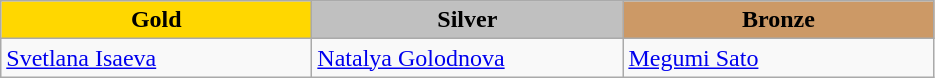<table class="wikitable" style="text-align:left">
<tr align="center">
<td width=200 bgcolor=gold><strong>Gold</strong></td>
<td width=200 bgcolor=silver><strong>Silver</strong></td>
<td width=200 bgcolor=CC9966><strong>Bronze</strong></td>
</tr>
<tr>
<td><a href='#'>Svetlana Isaeva</a><br><em></em></td>
<td><a href='#'>Natalya Golodnova</a><br><em></em></td>
<td><a href='#'>Megumi Sato</a><br><em></em></td>
</tr>
</table>
